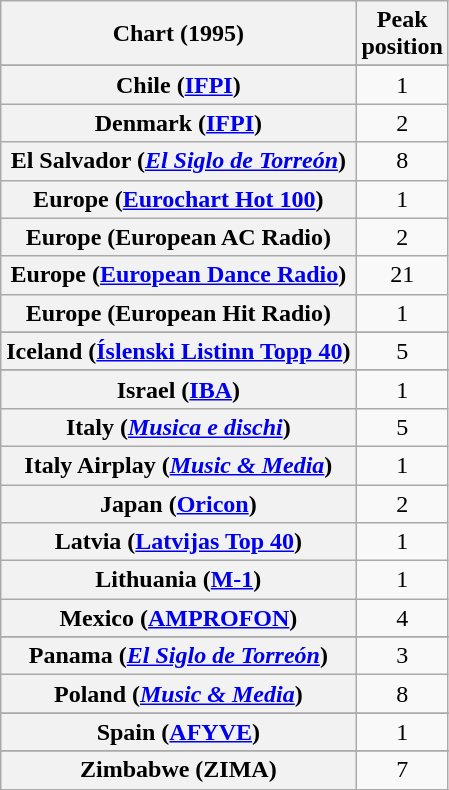<table class="wikitable sortable plainrowheaders" style="text-align:center">
<tr>
<th>Chart (1995)</th>
<th>Peak<br>position</th>
</tr>
<tr>
</tr>
<tr>
</tr>
<tr>
</tr>
<tr>
</tr>
<tr>
</tr>
<tr>
</tr>
<tr>
<th scope="row">Chile (<a href='#'>IFPI</a>)</th>
<td>1</td>
</tr>
<tr>
<th scope="row">Denmark (<a href='#'>IFPI</a>)</th>
<td>2</td>
</tr>
<tr>
<th scope=row>El Salvador (<em><a href='#'>El Siglo de Torreón</a></em>)</th>
<td>8</td>
</tr>
<tr>
<th scope="row">Europe (<a href='#'>Eurochart Hot 100</a>)</th>
<td>1</td>
</tr>
<tr>
<th scope="row">Europe (European AC Radio)</th>
<td align="center">2</td>
</tr>
<tr>
<th scope="row">Europe (<a href='#'>European Dance Radio</a>)</th>
<td>21</td>
</tr>
<tr>
<th scope="row">Europe (European Hit Radio)</th>
<td>1</td>
</tr>
<tr>
</tr>
<tr>
</tr>
<tr>
</tr>
<tr>
<th scope="row">Iceland (<a href='#'>Íslenski Listinn Topp 40</a>)</th>
<td>5</td>
</tr>
<tr>
</tr>
<tr>
<th scope="row">Israel (<a href='#'>IBA</a>)</th>
<td>1</td>
</tr>
<tr>
<th scope="row">Italy (<em><a href='#'>Musica e dischi</a></em>)</th>
<td>5</td>
</tr>
<tr>
<th scope="row">Italy Airplay (<em><a href='#'>Music & Media</a></em>)</th>
<td>1</td>
</tr>
<tr>
<th scope="row">Japan (<a href='#'>Oricon</a>)</th>
<td>2</td>
</tr>
<tr>
<th scope="row">Latvia (<a href='#'>Latvijas Top 40</a>)</th>
<td align="center">1</td>
</tr>
<tr>
<th scope="row">Lithuania (<a href='#'>M-1</a>)</th>
<td>1</td>
</tr>
<tr>
<th scope="row">Mexico (<a href='#'>AMPROFON</a>)</th>
<td style="text-align:center;">4</td>
</tr>
<tr>
</tr>
<tr>
</tr>
<tr>
</tr>
<tr>
</tr>
<tr>
<th scope="row">Panama (<em><a href='#'>El Siglo de Torreón</a></em>)</th>
<td align="center">3</td>
</tr>
<tr>
<th scope="row">Poland (<em><a href='#'>Music & Media</a></em>)</th>
<td>8</td>
</tr>
<tr>
</tr>
<tr>
<th scope="row">Spain (<a href='#'>AFYVE</a>)</th>
<td>1</td>
</tr>
<tr>
</tr>
<tr>
</tr>
<tr>
</tr>
<tr>
</tr>
<tr>
</tr>
<tr>
</tr>
<tr>
</tr>
<tr>
<th scope="row">Zimbabwe (ZIMA)</th>
<td>7</td>
</tr>
</table>
